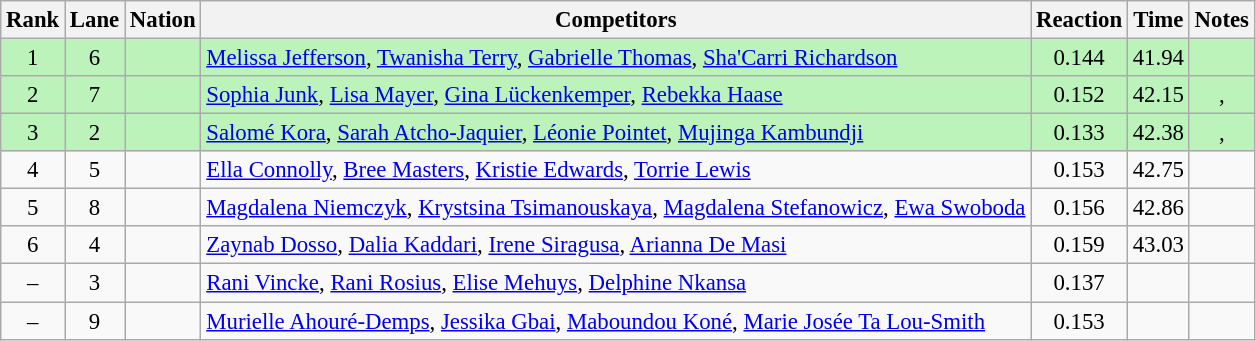<table class="wikitable sortable" style="text-align:center; font-size:95%">
<tr>
<th>Rank</th>
<th>Lane</th>
<th>Nation</th>
<th>Competitors</th>
<th>Reaction</th>
<th>Time</th>
<th>Notes</th>
</tr>
<tr style="background:#bbf3bb;">
<td>1</td>
<td>6</td>
<td align=left></td>
<td align=left><a href='#'>Melissa Jefferson</a>, <a href='#'>Twanisha Terry</a>, <a href='#'>Gabrielle Thomas</a>, <a href='#'>Sha'Carri Richardson</a></td>
<td>0.144</td>
<td>41.94</td>
<td></td>
</tr>
<tr style="background:#bbf3bb;">
<td>2</td>
<td>7</td>
<td align=left></td>
<td align=left><a href='#'>Sophia Junk</a>, <a href='#'>Lisa Mayer</a>, <a href='#'>Gina Lückenkemper</a>, <a href='#'>Rebekka Haase</a></td>
<td>0.152</td>
<td>42.15</td>
<td>, </td>
</tr>
<tr style="background:#bbf3bb;">
<td>3</td>
<td>2</td>
<td align=left></td>
<td align=left><a href='#'>Salomé Kora</a>, <a href='#'>Sarah Atcho-Jaquier</a>, <a href='#'>Léonie Pointet</a>, <a href='#'>Mujinga Kambundji</a></td>
<td>0.133</td>
<td>42.38</td>
<td>, </td>
</tr>
<tr>
<td>4</td>
<td>5</td>
<td align=left></td>
<td align=left><a href='#'>Ella Connolly</a>, <a href='#'>Bree Masters</a>, <a href='#'>Kristie Edwards</a>, <a href='#'>Torrie Lewis</a></td>
<td>0.153</td>
<td>42.75</td>
<td></td>
</tr>
<tr>
<td>5</td>
<td>8</td>
<td align=left></td>
<td align=left><a href='#'>Magdalena Niemczyk</a>, <a href='#'>Krystsina Tsimanouskaya</a>, <a href='#'>Magdalena Stefanowicz</a>, <a href='#'>Ewa Swoboda</a></td>
<td>0.156</td>
<td>42.86</td>
<td></td>
</tr>
<tr>
<td>6</td>
<td>4</td>
<td align=left></td>
<td align=left><a href='#'>Zaynab Dosso</a>, <a href='#'>Dalia Kaddari</a>, <a href='#'>Irene Siragusa</a>, <a href='#'>Arianna De Masi</a></td>
<td>0.159</td>
<td>43.03</td>
<td></td>
</tr>
<tr>
<td>–</td>
<td>3</td>
<td align=left></td>
<td align=left><a href='#'>Rani Vincke</a>, <a href='#'>Rani Rosius</a>, <a href='#'>Elise Mehuys</a>, <a href='#'>Delphine Nkansa</a></td>
<td>0.137</td>
<td></td>
<td></td>
</tr>
<tr>
<td>–</td>
<td>9</td>
<td align=left></td>
<td align=left><a href='#'>Murielle Ahouré-Demps</a>, <a href='#'>Jessika Gbai</a>, <a href='#'>Maboundou Koné</a>, <a href='#'>Marie Josée Ta Lou-Smith</a></td>
<td>0.153</td>
<td></td>
<td></td>
</tr>
</table>
